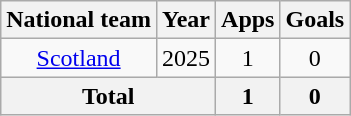<table class="wikitable" style="text-align:center">
<tr>
<th>National team</th>
<th>Year</th>
<th>Apps</th>
<th>Goals</th>
</tr>
<tr>
<td><a href='#'>Scotland</a></td>
<td>2025</td>
<td>1</td>
<td>0</td>
</tr>
<tr>
<th colspan="2">Total</th>
<th>1</th>
<th>0</th>
</tr>
</table>
